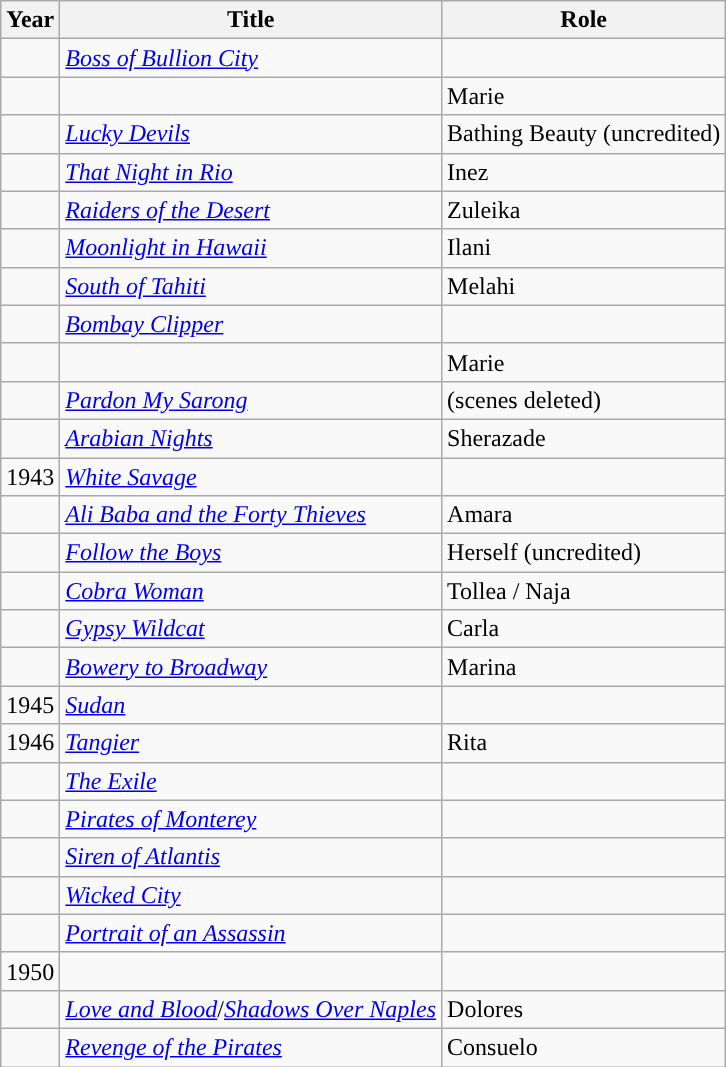<table class="wikitable sortable">
<tr>
<th>Year</th>
<th>Title</th>
<th>Role</th>
</tr>
<tr>
<td></td>
<td><em><a href='#'>Boss of Bullion City</a></em></td>
<td></td>
</tr>
<tr>
<td></td>
<td><em></em></td>
<td>Marie</td>
</tr>
<tr>
<td></td>
<td><em><a href='#'>Lucky Devils</a></em></td>
<td>Bathing Beauty (uncredited)</td>
</tr>
<tr>
<td></td>
<td><em><a href='#'>That Night in Rio</a></em></td>
<td>Inez</td>
</tr>
<tr>
<td></td>
<td><em><a href='#'>Raiders of the Desert</a></em></td>
<td>Zuleika</td>
</tr>
<tr>
<td></td>
<td><em><a href='#'>Moonlight in Hawaii</a></em></td>
<td>Ilani</td>
</tr>
<tr>
<td></td>
<td><em><a href='#'>South of Tahiti</a></em></td>
<td>Melahi</td>
</tr>
<tr>
<td></td>
<td><em><a href='#'>Bombay Clipper</a></em></td>
<td></td>
</tr>
<tr>
<td></td>
<td><em></em></td>
<td>Marie</td>
</tr>
<tr>
<td></td>
<td><em><a href='#'>Pardon My Sarong</a></em></td>
<td>(scenes deleted)</td>
</tr>
<tr>
<td></td>
<td><em><a href='#'>Arabian Nights</a></em></td>
<td>Sherazade</td>
</tr>
<tr>
<td>1943</td>
<td><em><a href='#'>White Savage</a></em></td>
<td></td>
</tr>
<tr>
<td></td>
<td><em><a href='#'>Ali Baba and the Forty Thieves</a></em></td>
<td>Amara</td>
</tr>
<tr>
<td></td>
<td><em><a href='#'>Follow the Boys</a></em></td>
<td>Herself (uncredited)</td>
</tr>
<tr>
<td></td>
<td><em><a href='#'>Cobra Woman</a></em></td>
<td>Tollea / Naja</td>
</tr>
<tr>
<td></td>
<td><em><a href='#'>Gypsy Wildcat</a></em></td>
<td>Carla</td>
</tr>
<tr>
<td></td>
<td><em><a href='#'>Bowery to Broadway</a></em></td>
<td>Marina</td>
</tr>
<tr>
<td>1945</td>
<td><em><a href='#'>Sudan</a></em></td>
<td></td>
</tr>
<tr>
<td>1946</td>
<td><em><a href='#'>Tangier</a></em></td>
<td>Rita</td>
</tr>
<tr>
<td></td>
<td><em><a href='#'>The Exile</a></em></td>
<td></td>
</tr>
<tr>
<td></td>
<td><em><a href='#'>Pirates of Monterey</a></em></td>
<td></td>
</tr>
<tr>
<td></td>
<td><em><a href='#'>Siren of Atlantis</a></em></td>
<td></td>
</tr>
<tr>
<td></td>
<td><em><a href='#'>Wicked City</a></em></td>
<td></td>
</tr>
<tr>
<td></td>
<td><em><a href='#'>Portrait of an Assassin</a></em></td>
<td></td>
</tr>
<tr>
<td>1950</td>
<td><em></em></td>
<td></td>
</tr>
<tr>
<td></td>
<td><em><a href='#'>Love and Blood</a></em>/<em><a href='#'>Shadows Over Naples</a></em></td>
<td>Dolores</td>
</tr>
<tr>
<td></td>
<td><em><a href='#'>Revenge of the Pirates</a></em></td>
<td>Consuelo</td>
</tr>
</table>
